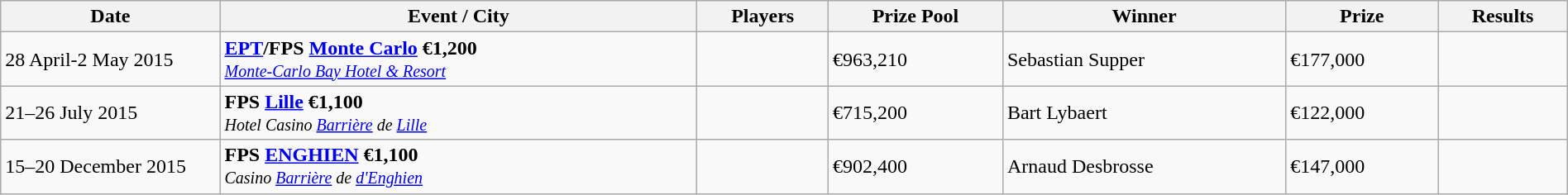<table class="wikitable" width="100%">
<tr>
<th width="14%">Date</th>
<th !width="16%">Event / City</th>
<th !width="11%">Players</th>
<th !width="14%">Prize Pool</th>
<th !width="18%">Winner</th>
<th !width="14%">Prize</th>
<th !width="11%">Results</th>
</tr>
<tr>
<td>28 April-2 May 2015</td>
<td> <strong><a href='#'>EPT</a>/FPS <a href='#'>Monte Carlo</a> €1,200</strong><br><small><em><a href='#'>Monte-Carlo Bay Hotel & Resort</a></em></small></td>
<td></td>
<td>€963,210</td>
<td> Sebastian Supper</td>
<td>€177,000</td>
<td></td>
</tr>
<tr>
<td>21–26 July 2015</td>
<td> <strong>FPS <a href='#'>Lille</a> €1,100</strong><br><small><em>Hotel Casino <a href='#'>Barrière</a> de <a href='#'>Lille</a></em></small></td>
<td></td>
<td>€715,200</td>
<td> Bart Lybaert</td>
<td>€122,000</td>
<td></td>
</tr>
<tr>
<td>15–20 December 2015</td>
<td> <strong>FPS <a href='#'>ENGHIEN</a> €1,100</strong><br><small><em>Casino <a href='#'>Barrière</a> de <a href='#'>d'Enghien</a></em></small></td>
<td></td>
<td>€902,400</td>
<td> Arnaud Desbrosse</td>
<td>€147,000</td>
<td></td>
</tr>
</table>
